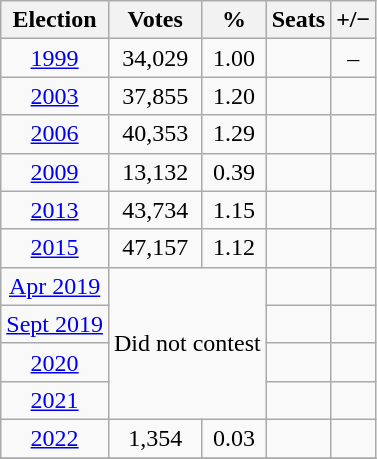<table class=wikitable style=text-align:center>
<tr>
<th>Election</th>
<th>Votes</th>
<th>%</th>
<th>Seats</th>
<th>+/−</th>
</tr>
<tr>
<td><a href='#'>1999</a></td>
<td>34,029</td>
<td>1.00</td>
<td></td>
<td>–</td>
</tr>
<tr>
<td><a href='#'>2003</a></td>
<td>37,855</td>
<td>1.20</td>
<td></td>
<td></td>
</tr>
<tr>
<td><a href='#'>2006</a></td>
<td>40,353</td>
<td>1.29</td>
<td></td>
<td></td>
</tr>
<tr>
<td><a href='#'>2009</a></td>
<td>13,132</td>
<td>0.39</td>
<td></td>
<td></td>
</tr>
<tr>
<td><a href='#'>2013</a></td>
<td>43,734</td>
<td>1.15</td>
<td></td>
<td></td>
</tr>
<tr>
<td><a href='#'>2015</a></td>
<td>47,157</td>
<td>1.12</td>
<td></td>
<td></td>
</tr>
<tr>
<td><a href='#'>Apr 2019</a></td>
<td colspan=2 rowspan=4>Did not contest</td>
<td></td>
<td></td>
</tr>
<tr>
<td><a href='#'>Sept 2019</a></td>
<td></td>
<td></td>
</tr>
<tr>
<td><a href='#'>2020</a></td>
<td></td>
<td></td>
</tr>
<tr>
<td><a href='#'>2021</a></td>
<td></td>
<td></td>
</tr>
<tr>
<td><a href='#'>2022</a></td>
<td>1,354</td>
<td>0.03</td>
<td></td>
<td></td>
</tr>
<tr>
</tr>
</table>
